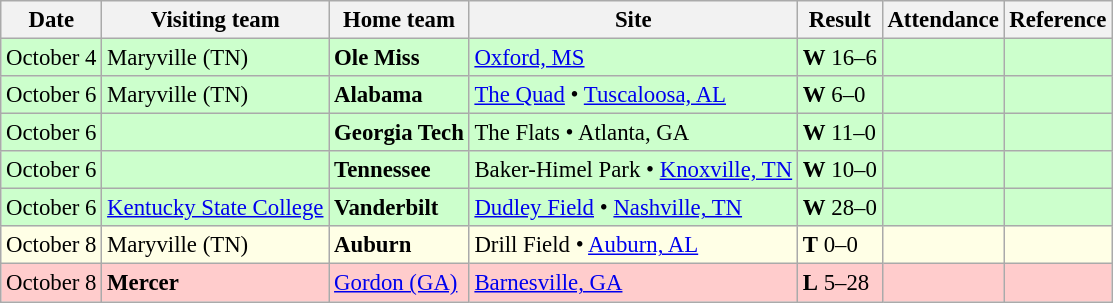<table class="wikitable" style="font-size:95%;">
<tr>
<th>Date</th>
<th>Visiting team</th>
<th>Home team</th>
<th>Site</th>
<th>Result</th>
<th>Attendance</th>
<th class="unsortable">Reference</th>
</tr>
<tr bgcolor=ccffcc>
<td>October 4</td>
<td>Maryville (TN)</td>
<td><strong>Ole Miss</strong></td>
<td><a href='#'>Oxford, MS</a></td>
<td><strong>W</strong> 16–6</td>
<td></td>
<td></td>
</tr>
<tr bgcolor=ccffcc>
<td>October 6</td>
<td>Maryville (TN)</td>
<td><strong>Alabama</strong></td>
<td><a href='#'>The Quad</a> • <a href='#'>Tuscaloosa, AL</a></td>
<td><strong>W</strong> 6–0</td>
<td></td>
<td></td>
</tr>
<tr bgcolor=ccffcc>
<td>October 6</td>
<td></td>
<td><strong>Georgia Tech</strong></td>
<td>The Flats • Atlanta, GA</td>
<td><strong>W</strong> 11–0</td>
<td></td>
<td></td>
</tr>
<tr bgcolor=ccffcc>
<td>October 6</td>
<td></td>
<td><strong>Tennessee</strong></td>
<td>Baker-Himel Park • <a href='#'>Knoxville, TN</a></td>
<td><strong>W</strong> 10–0</td>
<td></td>
<td></td>
</tr>
<tr bgcolor=ccffcc>
<td>October 6</td>
<td><a href='#'>Kentucky State College</a></td>
<td><strong>Vanderbilt</strong></td>
<td><a href='#'>Dudley Field</a> • <a href='#'>Nashville, TN</a></td>
<td><strong>W</strong> 28–0</td>
<td></td>
<td></td>
</tr>
<tr bgcolor=ffffe6>
<td>October 8</td>
<td>Maryville (TN)</td>
<td><strong>Auburn</strong></td>
<td>Drill Field • <a href='#'>Auburn, AL</a></td>
<td><strong>T</strong> 0–0</td>
<td></td>
<td></td>
</tr>
<tr bgcolor=ffcccc>
<td>October 8</td>
<td><strong>Mercer</strong></td>
<td><a href='#'>Gordon (GA)</a></td>
<td><a href='#'>Barnesville, GA</a></td>
<td><strong>L</strong> 5–28</td>
<td></td>
<td></td>
</tr>
</table>
